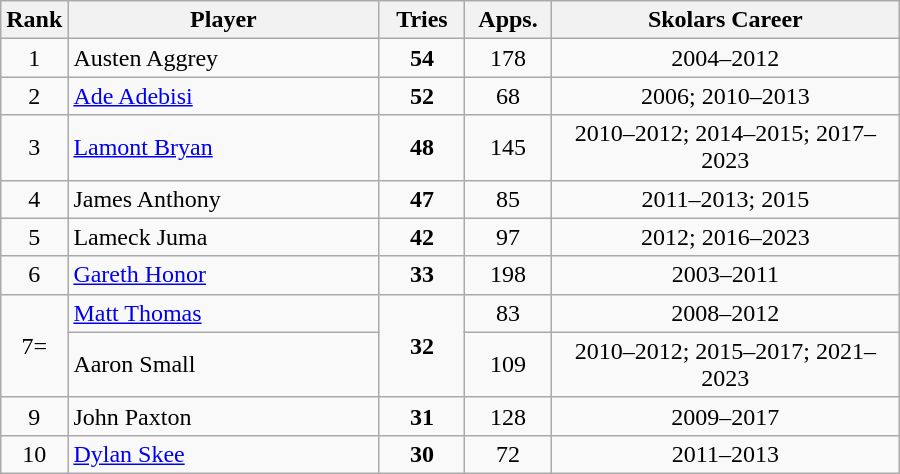<table class="wikitable sortable" style="text-align:center;">
<tr>
<th width="25">Rank</th>
<th style="width:200px;">Player</th>
<th width="50">Tries</th>
<th width="50">Apps.</th>
<th style="width:225px;">Skolars Career</th>
</tr>
<tr>
<td>1</td>
<td align="left"> Austen Aggrey</td>
<td><strong>54</strong></td>
<td>178</td>
<td>2004–2012</td>
</tr>
<tr>
<td>2</td>
<td align="left"> <a href='#'>Ade Adebisi</a></td>
<td><strong>52</strong></td>
<td>68</td>
<td>2006; 2010–2013</td>
</tr>
<tr>
<td>3</td>
<td align="left"> <a href='#'>Lamont Bryan</a></td>
<td><strong>48</strong></td>
<td>145</td>
<td>2010–2012; 2014–2015; 2017–2023</td>
</tr>
<tr>
<td>4</td>
<td align="left"> James Anthony</td>
<td><strong>47</strong></td>
<td>85</td>
<td>2011–2013; 2015</td>
</tr>
<tr>
<td>5</td>
<td align="left"> Lameck Juma</td>
<td><strong>42</strong></td>
<td>97</td>
<td>2012; 2016–2023</td>
</tr>
<tr>
<td>6</td>
<td align="left"> <a href='#'>Gareth Honor</a></td>
<td><strong>33</strong></td>
<td>198</td>
<td>2003–2011</td>
</tr>
<tr>
<td rowspan=2>7=</td>
<td align="left"> <a href='#'>Matt Thomas</a></td>
<td rowspan=2><strong>32</strong></td>
<td>83</td>
<td>2008–2012</td>
</tr>
<tr>
<td align="left"> Aaron Small</td>
<td>109</td>
<td>2010–2012; 2015–2017; 2021–2023</td>
</tr>
<tr>
<td>9</td>
<td align="left"> John Paxton</td>
<td><strong>31</strong></td>
<td>128</td>
<td>2009–2017</td>
</tr>
<tr>
<td>10</td>
<td align="left"> <a href='#'>Dylan Skee</a></td>
<td><strong>30</strong></td>
<td>72</td>
<td>2011–2013</td>
</tr>
</table>
